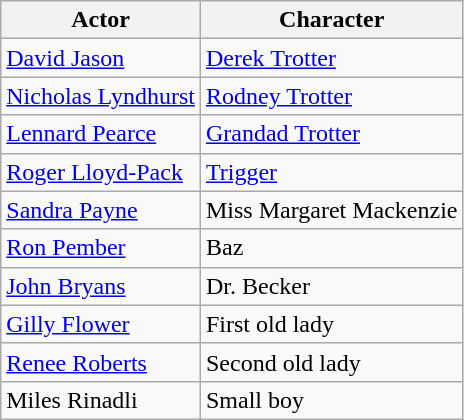<table class="wikitable">
<tr>
<th>Actor</th>
<th>Character</th>
</tr>
<tr>
<td><a href='#'>David Jason</a></td>
<td><a href='#'>Derek Trotter</a></td>
</tr>
<tr>
<td><a href='#'>Nicholas Lyndhurst</a></td>
<td><a href='#'>Rodney Trotter</a></td>
</tr>
<tr>
<td><a href='#'>Lennard Pearce</a></td>
<td><a href='#'>Grandad Trotter</a></td>
</tr>
<tr>
<td><a href='#'>Roger Lloyd-Pack</a></td>
<td><a href='#'>Trigger</a></td>
</tr>
<tr>
<td><a href='#'>Sandra Payne</a></td>
<td>Miss Margaret Mackenzie</td>
</tr>
<tr>
<td><a href='#'>Ron Pember</a></td>
<td>Baz</td>
</tr>
<tr>
<td><a href='#'>John Bryans</a></td>
<td>Dr. Becker</td>
</tr>
<tr>
<td><a href='#'>Gilly Flower</a></td>
<td>First old lady</td>
</tr>
<tr>
<td><a href='#'>Renee Roberts</a></td>
<td>Second old lady</td>
</tr>
<tr>
<td>Miles Rinadli</td>
<td>Small boy</td>
</tr>
</table>
